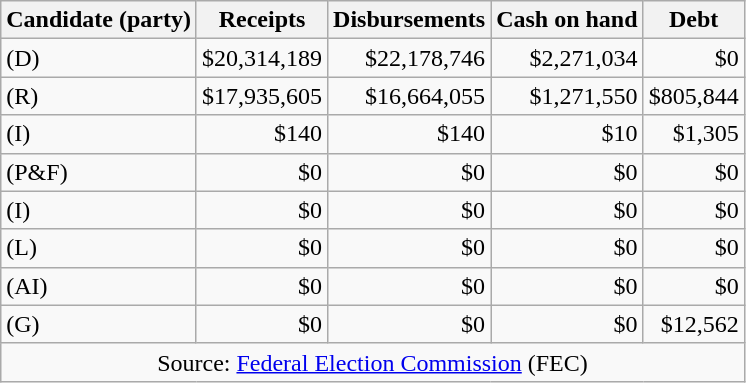<table class="wikitable sortable">
<tr>
<th>Candidate (party)</th>
<th>Receipts</th>
<th>Disbursements</th>
<th>Cash on hand</th>
<th>Debt</th>
</tr>
<tr>
<td> (D)</td>
<td align=right>$20,314,189</td>
<td align=right>$22,178,746</td>
<td align=right>$2,271,034</td>
<td align=right>$0</td>
</tr>
<tr>
<td> (R)</td>
<td align=right>$17,935,605</td>
<td align=right>$16,664,055</td>
<td align=right>$1,271,550</td>
<td align=right>$805,844</td>
</tr>
<tr>
<td> (I)</td>
<td align=right>$140</td>
<td align=right>$140</td>
<td align=right>$10</td>
<td align=right>$1,305</td>
</tr>
<tr>
<td> (P&F)</td>
<td align=right>$0</td>
<td align=right>$0</td>
<td align=right>$0</td>
<td align=right>$0</td>
</tr>
<tr>
<td> (I)</td>
<td align=right>$0</td>
<td align=right>$0</td>
<td align=right>$0</td>
<td align=right>$0</td>
</tr>
<tr>
<td> (L)</td>
<td align=right>$0</td>
<td align=right>$0</td>
<td align=right>$0</td>
<td align=right>$0</td>
</tr>
<tr>
<td> (AI)</td>
<td align=right>$0</td>
<td align=right>$0</td>
<td align=right>$0</td>
<td align=right>$0</td>
</tr>
<tr>
<td> (G)</td>
<td align=right>$0</td>
<td align=right>$0</td>
<td align=right>$0</td>
<td align=right>$12,562</td>
</tr>
<tr style="text-align:center" class="sortbottom">
<td colspan=5>Source: <a href='#'>Federal Election Commission</a> (FEC)<br></td>
</tr>
</table>
